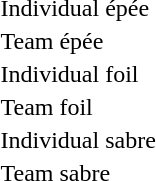<table>
<tr>
<td rowspan=2>Individual épée</td>
<td rowspan=2></td>
<td rowspan=2></td>
<td></td>
</tr>
<tr>
<td></td>
</tr>
<tr>
<td rowspan=2>Team épée</td>
<td rowspan=2></td>
<td rowspan=2></td>
<td></td>
</tr>
<tr>
<td></td>
</tr>
<tr>
<td rowspan=2>Individual foil</td>
<td rowspan=2></td>
<td rowspan=2></td>
<td></td>
</tr>
<tr>
<td></td>
</tr>
<tr>
<td rowspan=2>Team foil</td>
<td rowspan=2></td>
<td rowspan=2></td>
<td></td>
</tr>
<tr>
<td></td>
</tr>
<tr>
<td rowspan=2>Individual sabre</td>
<td rowspan=2></td>
<td rowspan=2></td>
<td></td>
</tr>
<tr>
<td></td>
</tr>
<tr>
<td rowspan=2>Team sabre</td>
<td rowspan=2></td>
<td rowspan=2></td>
<td></td>
</tr>
<tr>
<td></td>
</tr>
</table>
